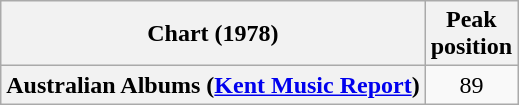<table class="wikitable plainrowheaders">
<tr>
<th scope="col">Chart (1978)</th>
<th scope="col">Peak<br>position</th>
</tr>
<tr>
<th scope="row">Australian Albums (<a href='#'>Kent Music Report</a>)</th>
<td style="text-align:center;">89</td>
</tr>
</table>
